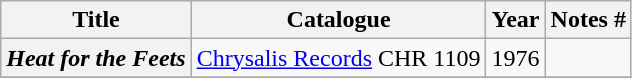<table class="wikitable plainrowheaders sortable">
<tr>
<th scope="col" class="unsortable">Title</th>
<th scope="col">Catalogue</th>
<th scope="col">Year</th>
<th scope="col" class="unsortable">Notes #</th>
</tr>
<tr>
<th scope="row"><em>Heat for the Feets</em></th>
<td><a href='#'>Chrysalis Records</a> CHR 1109</td>
<td>1976</td>
<td></td>
</tr>
<tr>
</tr>
</table>
